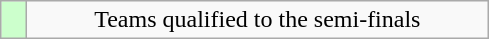<table class="wikitable" style="text-align: center;">
<tr>
<td width=10px bgcolor=#ccffcc></td>
<td width=300px>Teams qualified to the semi-finals</td>
</tr>
</table>
